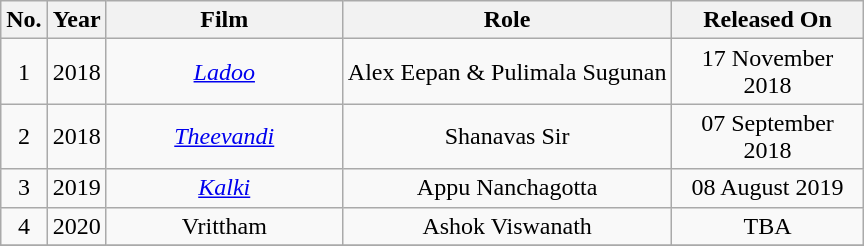<table class="wikitable" style="text-align:center;font-size:100%;">
<tr>
<th>No.</th>
<th>Year</th>
<th width=150>Film</th>
<th>Role</th>
<th style="width: 120px;">Released On</th>
</tr>
<tr>
<td>1</td>
<td>2018</td>
<td><em><a href='#'>Ladoo</a></em></td>
<td>Alex Eepan & Pulimala Sugunan</td>
<td>17 November 2018</td>
</tr>
<tr>
<td>2</td>
<td>2018</td>
<td><em><a href='#'>Theevandi</a></em></td>
<td>Shanavas Sir</td>
<td>07 September 2018</td>
</tr>
<tr>
<td>3</td>
<td>2019</td>
<td><em><a href='#'>Kalki</a></em></td>
<td>Appu Nanchagotta</td>
<td>08 August 2019</td>
</tr>
<tr>
<td>4</td>
<td>2020</td>
<td>Vrittham</td>
<td>Ashok Viswanath</td>
<td>TBA</td>
</tr>
<tr>
</tr>
</table>
